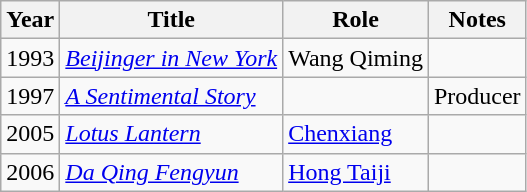<table class="wikitable sortable">
<tr>
<th>Year</th>
<th>Title</th>
<th>Role</th>
<th class="unsortable">Notes</th>
</tr>
<tr>
<td>1993</td>
<td><em><a href='#'>Beijinger in New York</a></em></td>
<td>Wang Qiming</td>
<td></td>
</tr>
<tr>
<td>1997</td>
<td><em><a href='#'>A Sentimental Story</a></em></td>
<td></td>
<td>Producer</td>
</tr>
<tr>
<td>2005</td>
<td><em><a href='#'>Lotus Lantern</a></em></td>
<td><a href='#'>Chenxiang</a></td>
<td></td>
</tr>
<tr>
<td>2006</td>
<td><em><a href='#'>Da Qing Fengyun</a></em></td>
<td><a href='#'>Hong Taiji</a></td>
<td></td>
</tr>
</table>
